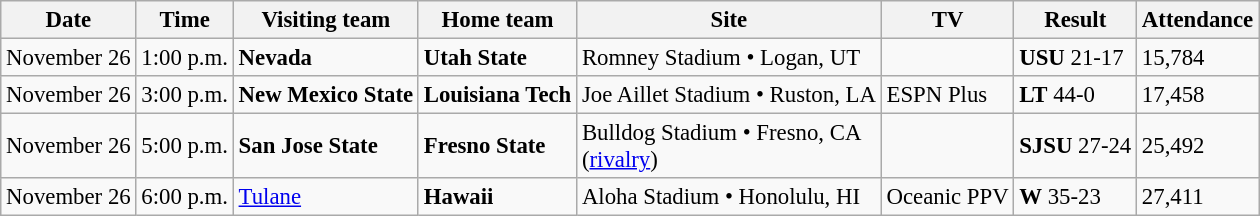<table class="wikitable" style="font-size:95%;">
<tr>
<th>Date</th>
<th>Time</th>
<th>Visiting team</th>
<th>Home team</th>
<th>Site</th>
<th>TV</th>
<th>Result</th>
<th>Attendance</th>
</tr>
<tr style=>
<td>November 26</td>
<td>1:00 p.m.</td>
<td><strong>Nevada</strong></td>
<td><strong>Utah State</strong></td>
<td>Romney Stadium • Logan, UT</td>
<td></td>
<td><strong>USU</strong> 21-17</td>
<td>15,784</td>
</tr>
<tr style=>
<td>November 26</td>
<td>3:00 p.m.</td>
<td><strong>New Mexico State</strong></td>
<td><strong>Louisiana Tech</strong></td>
<td>Joe Aillet Stadium • Ruston, LA</td>
<td>ESPN Plus</td>
<td><strong>LT</strong> 44-0</td>
<td>17,458</td>
</tr>
<tr style=>
<td>November 26</td>
<td>5:00 p.m.</td>
<td><strong>San Jose State</strong></td>
<td><strong>Fresno State</strong></td>
<td>Bulldog Stadium • Fresno, CA<br>(<a href='#'>rivalry</a>)</td>
<td></td>
<td><strong>SJSU</strong> 27-24</td>
<td>25,492</td>
</tr>
<tr style=>
<td>November 26</td>
<td>6:00 p.m.</td>
<td><a href='#'>Tulane</a></td>
<td><strong>Hawaii</strong></td>
<td>Aloha Stadium • Honolulu, HI</td>
<td>Oceanic PPV</td>
<td><strong>W</strong> 35-23</td>
<td>27,411</td>
</tr>
</table>
